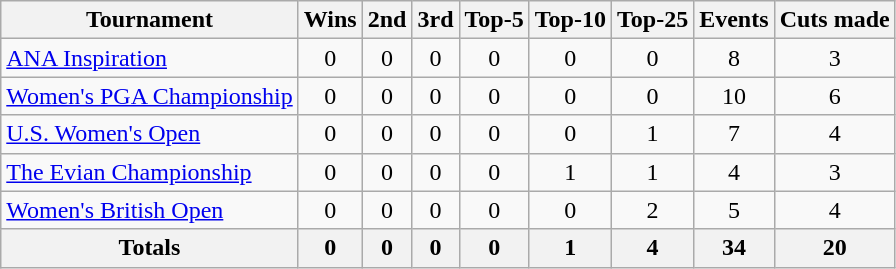<table class=wikitable style=text-align:center>
<tr>
<th>Tournament</th>
<th>Wins</th>
<th>2nd</th>
<th>3rd</th>
<th>Top-5</th>
<th>Top-10</th>
<th>Top-25</th>
<th>Events</th>
<th>Cuts made</th>
</tr>
<tr>
<td align=left><a href='#'>ANA Inspiration</a></td>
<td>0</td>
<td>0</td>
<td>0</td>
<td>0</td>
<td>0</td>
<td>0</td>
<td>8</td>
<td>3</td>
</tr>
<tr>
<td align=left><a href='#'>Women's PGA Championship</a></td>
<td>0</td>
<td>0</td>
<td>0</td>
<td>0</td>
<td>0</td>
<td>0</td>
<td>10</td>
<td>6</td>
</tr>
<tr>
<td align=left><a href='#'>U.S. Women's Open</a></td>
<td>0</td>
<td>0</td>
<td>0</td>
<td>0</td>
<td>0</td>
<td>1</td>
<td>7</td>
<td>4</td>
</tr>
<tr>
<td align=left><a href='#'>The Evian Championship</a></td>
<td>0</td>
<td>0</td>
<td>0</td>
<td>0</td>
<td>1</td>
<td>1</td>
<td>4</td>
<td>3</td>
</tr>
<tr>
<td align=left><a href='#'>Women's British Open</a></td>
<td>0</td>
<td>0</td>
<td>0</td>
<td>0</td>
<td>0</td>
<td>2</td>
<td>5</td>
<td>4</td>
</tr>
<tr>
<th>Totals</th>
<th>0</th>
<th>0</th>
<th>0</th>
<th>0</th>
<th>1</th>
<th>4</th>
<th>34</th>
<th>20</th>
</tr>
</table>
